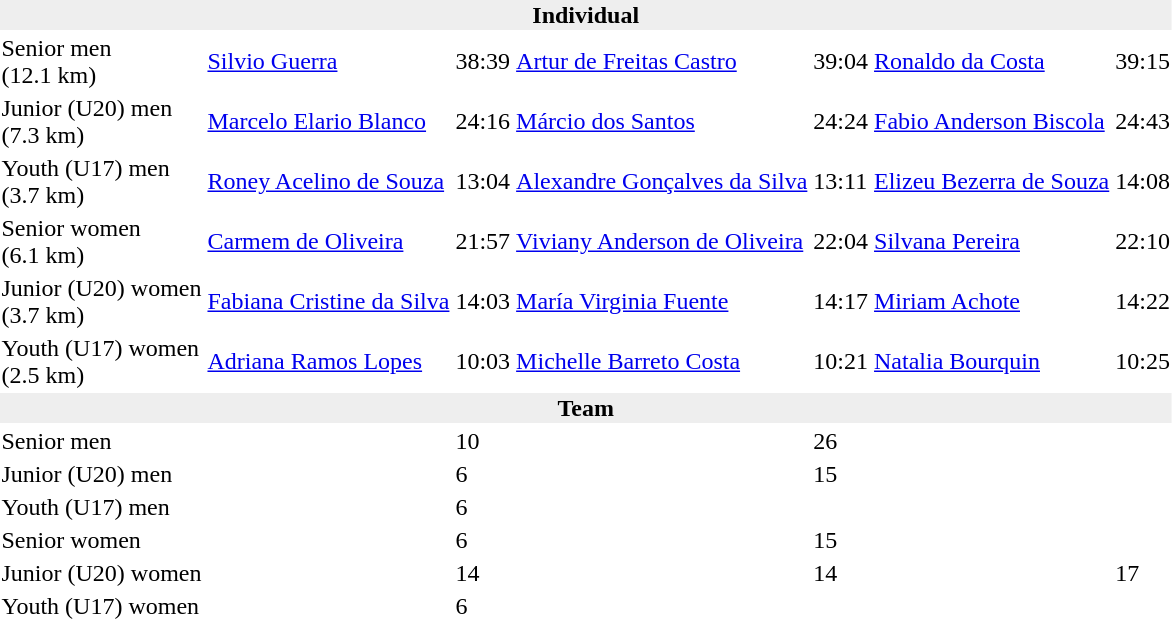<table>
<tr>
<td colspan=7 bgcolor=#eeeeee style=text-align:center;><strong>Individual</strong></td>
</tr>
<tr>
<td>Senior men<br>(12.1 km)</td>
<td><a href='#'>Silvio Guerra</a><br></td>
<td>38:39</td>
<td><a href='#'>Artur de Freitas Castro</a><br></td>
<td>39:04</td>
<td><a href='#'>Ronaldo da Costa</a><br></td>
<td>39:15</td>
</tr>
<tr>
<td>Junior (U20) men<br>(7.3 km)</td>
<td><a href='#'>Marcelo Elario Blanco</a><br></td>
<td>24:16</td>
<td><a href='#'>Márcio dos Santos</a><br></td>
<td>24:24</td>
<td><a href='#'>Fabio Anderson Biscola</a><br></td>
<td>24:43</td>
</tr>
<tr>
<td>Youth (U17) men<br>(3.7 km)</td>
<td><a href='#'>Roney Acelino de Souza</a><br></td>
<td>13:04</td>
<td><a href='#'>Alexandre Gonçalves da Silva</a><br></td>
<td>13:11</td>
<td><a href='#'>Elizeu Bezerra de Souza</a><br></td>
<td>14:08</td>
</tr>
<tr>
<td>Senior women<br>(6.1 km)</td>
<td><a href='#'>Carmem de Oliveira</a><br></td>
<td>21:57</td>
<td><a href='#'>Viviany Anderson de Oliveira</a><br></td>
<td>22:04</td>
<td><a href='#'>Silvana Pereira</a><br></td>
<td>22:10</td>
</tr>
<tr>
<td>Junior (U20) women<br>(3.7 km)</td>
<td><a href='#'>Fabiana Cristine da Silva</a><br></td>
<td>14:03</td>
<td><a href='#'>María Virginia Fuente</a><br></td>
<td>14:17</td>
<td><a href='#'>Miriam Achote</a><br></td>
<td>14:22</td>
</tr>
<tr>
<td>Youth (U17) women<br>(2.5 km)</td>
<td><a href='#'>Adriana Ramos Lopes</a><br></td>
<td>10:03</td>
<td><a href='#'>Michelle Barreto Costa</a><br></td>
<td>10:21</td>
<td><a href='#'>Natalia Bourquin</a><br></td>
<td>10:25</td>
</tr>
<tr>
<td colspan=7 bgcolor=#eeeeee style=text-align:center;><strong>Team</strong></td>
</tr>
<tr>
<td>Senior men</td>
<td></td>
<td>10</td>
<td></td>
<td>26</td>
<td></td>
<td></td>
</tr>
<tr>
<td>Junior (U20) men</td>
<td></td>
<td>6</td>
<td></td>
<td>15</td>
<td></td>
<td></td>
</tr>
<tr>
<td>Youth (U17) men</td>
<td></td>
<td>6</td>
<td></td>
<td></td>
<td></td>
<td></td>
</tr>
<tr>
<td>Senior women</td>
<td></td>
<td>6</td>
<td></td>
<td>15</td>
<td></td>
<td></td>
</tr>
<tr>
<td>Junior (U20) women</td>
<td></td>
<td>14</td>
<td></td>
<td>14</td>
<td></td>
<td>17</td>
</tr>
<tr>
<td>Youth (U17) women</td>
<td></td>
<td>6</td>
<td></td>
<td></td>
<td></td>
<td></td>
</tr>
</table>
